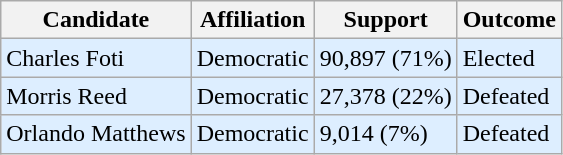<table class="wikitable">
<tr>
<th>Candidate</th>
<th>Affiliation</th>
<th>Support</th>
<th>Outcome</th>
</tr>
<tr>
<td bgcolor=#DDEEFF>Charles Foti</td>
<td bgcolor=#DDEEFF>Democratic</td>
<td bgcolor=#DDEEFF>90,897 (71%)</td>
<td bgcolor=#DDEEFF>Elected</td>
</tr>
<tr>
<td bgcolor=#DDEEFF>Morris Reed</td>
<td bgcolor=#DDEEFF>Democratic</td>
<td bgcolor=#DDEEFF>27,378 (22%)</td>
<td bgcolor=#DDEEFF>Defeated</td>
</tr>
<tr>
<td bgcolor=#DDEEFF>Orlando Matthews</td>
<td bgcolor=#DDEEFF>Democratic</td>
<td bgcolor=#DDEEFF>9,014 (7%)</td>
<td bgcolor=#DDEEFF>Defeated</td>
</tr>
</table>
